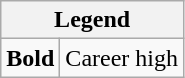<table class="wikitable mw-collapsible mw-collapsed">
<tr>
<th colspan="2">Legend</th>
</tr>
<tr>
<td><strong>Bold</strong></td>
<td>Career high</td>
</tr>
</table>
